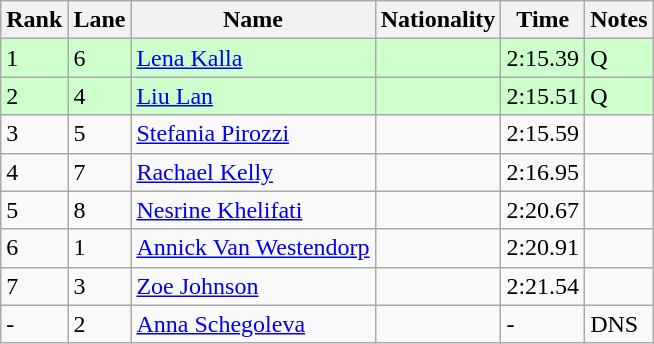<table class="wikitable">
<tr>
<th>Rank</th>
<th>Lane</th>
<th>Name</th>
<th>Nationality</th>
<th>Time</th>
<th>Notes</th>
</tr>
<tr bgcolor=ccffcc>
<td>1</td>
<td>6</td>
<td><a href='#'>Lena Kalla</a></td>
<td></td>
<td>2:15.39</td>
<td>Q</td>
</tr>
<tr bgcolor=ccffcc>
<td>2</td>
<td>4</td>
<td><a href='#'>Liu Lan</a></td>
<td></td>
<td>2:15.51</td>
<td>Q</td>
</tr>
<tr>
<td>3</td>
<td>5</td>
<td><a href='#'>Stefania Pirozzi</a></td>
<td></td>
<td>2:15.59</td>
<td></td>
</tr>
<tr>
<td>4</td>
<td>7</td>
<td><a href='#'>Rachael Kelly</a></td>
<td></td>
<td>2:16.95</td>
<td></td>
</tr>
<tr>
<td>5</td>
<td>8</td>
<td><a href='#'>Nesrine Khelifati</a></td>
<td></td>
<td>2:20.67</td>
<td></td>
</tr>
<tr>
<td>6</td>
<td>1</td>
<td><a href='#'>Annick Van Westendorp</a></td>
<td></td>
<td>2:20.91</td>
<td></td>
</tr>
<tr>
<td>7</td>
<td>3</td>
<td><a href='#'>Zoe Johnson</a></td>
<td></td>
<td>2:21.54</td>
<td></td>
</tr>
<tr>
<td>-</td>
<td>2</td>
<td><a href='#'>Anna Schegoleva</a></td>
<td></td>
<td>-</td>
<td>DNS</td>
</tr>
</table>
